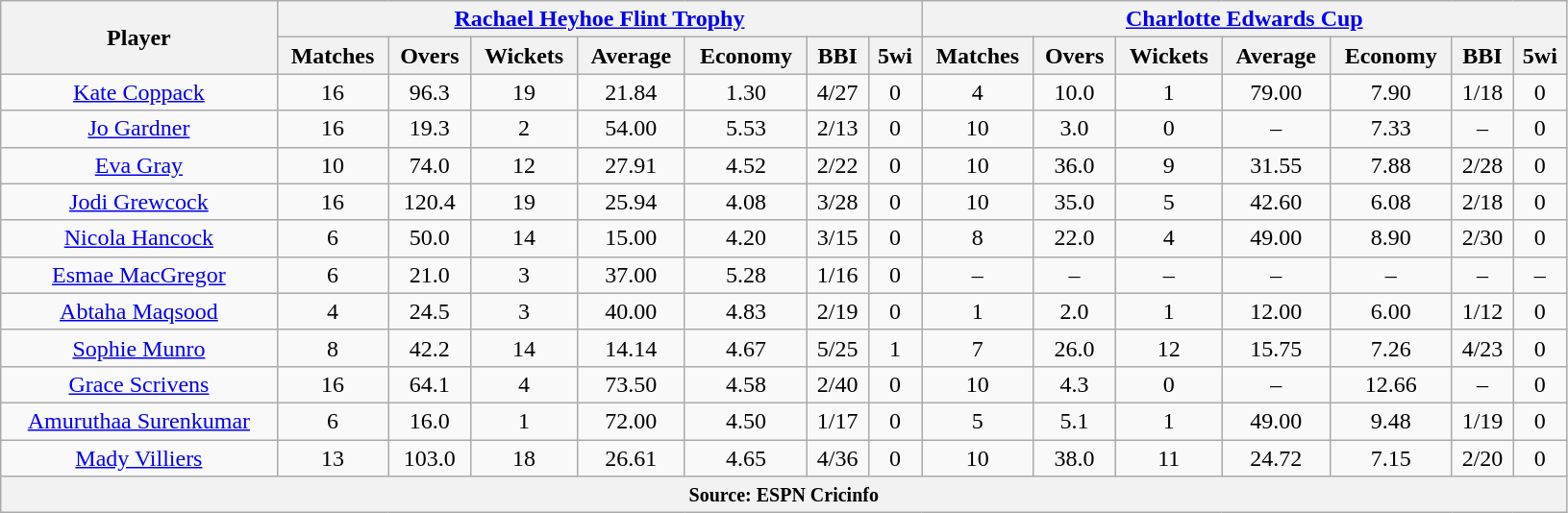<table class="wikitable" style="text-align:center; width:86%;">
<tr>
<th rowspan=2>Player</th>
<th colspan=7><a href='#'>Rachael Heyhoe Flint Trophy</a></th>
<th colspan=7><a href='#'>Charlotte Edwards Cup</a></th>
</tr>
<tr>
<th>Matches</th>
<th>Overs</th>
<th>Wickets</th>
<th>Average</th>
<th>Economy</th>
<th>BBI</th>
<th>5wi</th>
<th>Matches</th>
<th>Overs</th>
<th>Wickets</th>
<th>Average</th>
<th>Economy</th>
<th>BBI</th>
<th>5wi</th>
</tr>
<tr>
<td><a href='#'>Kate Coppack</a></td>
<td>16</td>
<td>96.3</td>
<td>19</td>
<td>21.84</td>
<td>1.30</td>
<td>4/27</td>
<td>0</td>
<td>4</td>
<td>10.0</td>
<td>1</td>
<td>79.00</td>
<td>7.90</td>
<td>1/18</td>
<td>0</td>
</tr>
<tr>
<td><a href='#'>Jo Gardner</a></td>
<td>16</td>
<td>19.3</td>
<td>2</td>
<td>54.00</td>
<td>5.53</td>
<td>2/13</td>
<td>0</td>
<td>10</td>
<td>3.0</td>
<td>0</td>
<td>–</td>
<td>7.33</td>
<td>–</td>
<td>0</td>
</tr>
<tr>
<td><a href='#'>Eva Gray</a></td>
<td>10</td>
<td>74.0</td>
<td>12</td>
<td>27.91</td>
<td>4.52</td>
<td>2/22</td>
<td>0</td>
<td>10</td>
<td>36.0</td>
<td>9</td>
<td>31.55</td>
<td>7.88</td>
<td>2/28</td>
<td>0</td>
</tr>
<tr>
<td><a href='#'>Jodi Grewcock</a></td>
<td>16</td>
<td>120.4</td>
<td>19</td>
<td>25.94</td>
<td>4.08</td>
<td>3/28</td>
<td>0</td>
<td>10</td>
<td>35.0</td>
<td>5</td>
<td>42.60</td>
<td>6.08</td>
<td>2/18</td>
<td>0</td>
</tr>
<tr>
<td><a href='#'>Nicola Hancock</a></td>
<td>6</td>
<td>50.0</td>
<td>14</td>
<td>15.00</td>
<td>4.20</td>
<td>3/15</td>
<td>0</td>
<td>8</td>
<td>22.0</td>
<td>4</td>
<td>49.00</td>
<td>8.90</td>
<td>2/30</td>
<td>0</td>
</tr>
<tr>
<td><a href='#'>Esmae MacGregor</a></td>
<td>6</td>
<td>21.0</td>
<td>3</td>
<td>37.00</td>
<td>5.28</td>
<td>1/16</td>
<td>0</td>
<td>–</td>
<td>–</td>
<td>–</td>
<td>–</td>
<td>–</td>
<td>–</td>
<td>–</td>
</tr>
<tr>
<td><a href='#'>Abtaha Maqsood</a></td>
<td>4</td>
<td>24.5</td>
<td>3</td>
<td>40.00</td>
<td>4.83</td>
<td>2/19</td>
<td>0</td>
<td>1</td>
<td>2.0</td>
<td>1</td>
<td>12.00</td>
<td>6.00</td>
<td>1/12</td>
<td>0</td>
</tr>
<tr>
<td><a href='#'>Sophie Munro</a></td>
<td>8</td>
<td>42.2</td>
<td>14</td>
<td>14.14</td>
<td>4.67</td>
<td>5/25</td>
<td>1</td>
<td>7</td>
<td>26.0</td>
<td>12</td>
<td>15.75</td>
<td>7.26</td>
<td>4/23</td>
<td>0</td>
</tr>
<tr>
<td><a href='#'>Grace Scrivens</a></td>
<td>16</td>
<td>64.1</td>
<td>4</td>
<td>73.50</td>
<td>4.58</td>
<td>2/40</td>
<td>0</td>
<td>10</td>
<td>4.3</td>
<td>0</td>
<td>–</td>
<td>12.66</td>
<td>–</td>
<td>0</td>
</tr>
<tr>
<td><a href='#'>Amuruthaa Surenkumar</a></td>
<td>6</td>
<td>16.0</td>
<td>1</td>
<td>72.00</td>
<td>4.50</td>
<td>1/17</td>
<td>0</td>
<td>5</td>
<td>5.1</td>
<td>1</td>
<td>49.00</td>
<td>9.48</td>
<td>1/19</td>
<td>0</td>
</tr>
<tr>
<td><a href='#'>Mady Villiers</a></td>
<td>13</td>
<td>103.0</td>
<td>18</td>
<td>26.61</td>
<td>4.65</td>
<td>4/36</td>
<td>0</td>
<td>10</td>
<td>38.0</td>
<td>11</td>
<td>24.72</td>
<td>7.15</td>
<td>2/20</td>
<td>0</td>
</tr>
<tr>
<th colspan="15"><small>Source: ESPN Cricinfo</small></th>
</tr>
</table>
